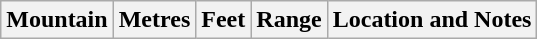<table class="sortable wikitable">
<tr>
<th>Mountain</th>
<th>Metres</th>
<th>Feet</th>
<th>Range</th>
<th>Location and Notes<br>














































































</th>
</tr>
</table>
